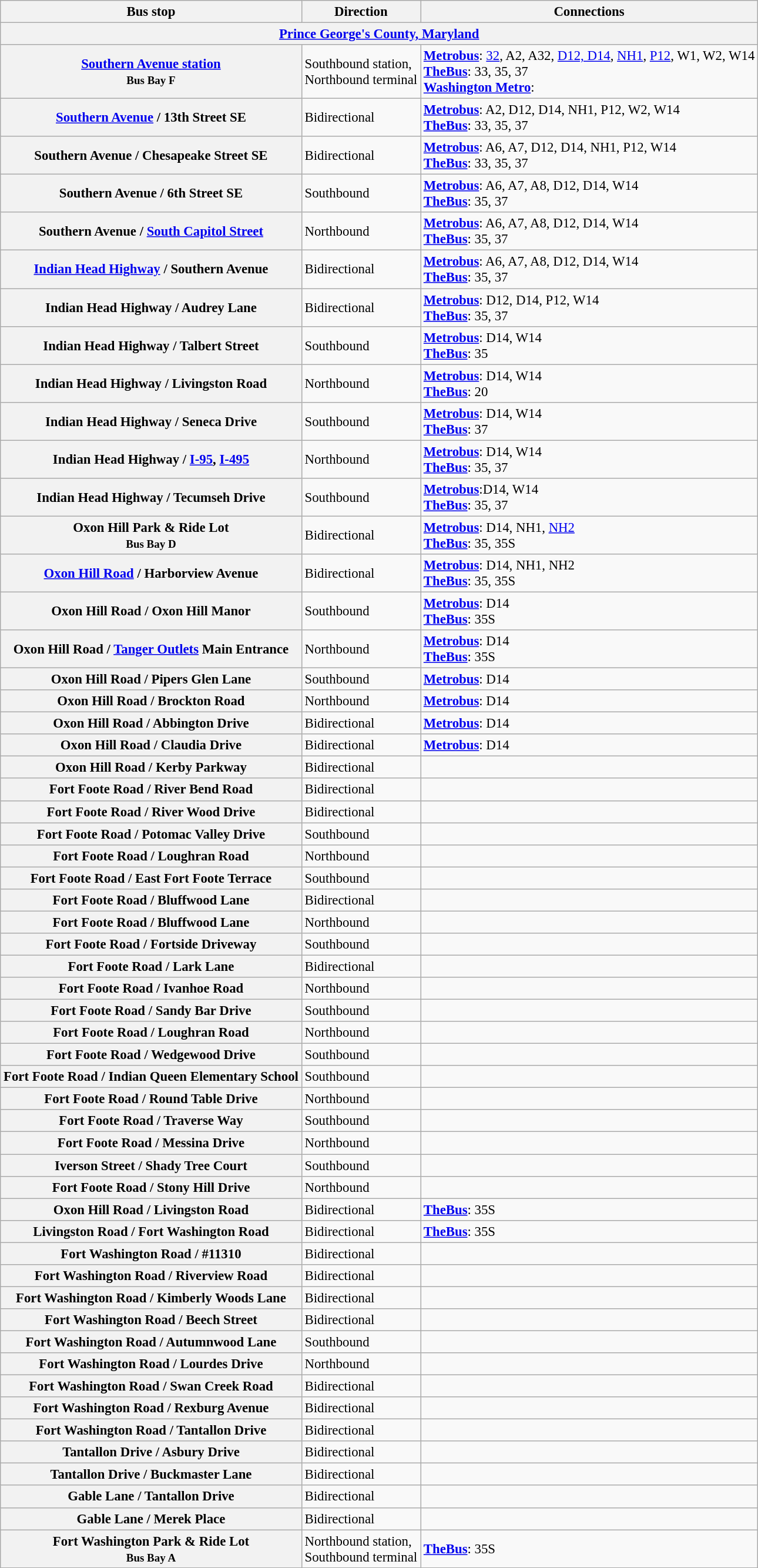<table class="wikitable collapsible collapsed" style="font-size: 95%;">
<tr>
<th>Bus stop</th>
<th>Direction</th>
<th>Connections</th>
</tr>
<tr>
<th colspan="5"><a href='#'>Prince George's County, Maryland</a></th>
</tr>
<tr>
<th><a href='#'>Southern Avenue station</a><br><small>Bus Bay F</small></th>
<td>Southbound station,<br>Northbound terminal</td>
<td> <strong><a href='#'>Metrobus</a></strong>: <a href='#'>32</a>, A2, A32, <a href='#'>D12, D14</a>, <a href='#'>NH1</a>, <a href='#'>P12</a>, W1, W2, W14<br> <strong><a href='#'>TheBus</a></strong>: 33, 35, 37<br> <strong><a href='#'>Washington Metro</a></strong>: </td>
</tr>
<tr>
<th><a href='#'>Southern Avenue</a> / 13th Street SE</th>
<td>Bidirectional</td>
<td> <strong><a href='#'>Metrobus</a></strong>: A2, D12, D14, NH1, P12, W2, W14<br> <strong><a href='#'>TheBus</a></strong>: 33, 35, 37</td>
</tr>
<tr>
<th>Southern Avenue / Chesapeake Street SE</th>
<td>Bidirectional</td>
<td> <strong><a href='#'>Metrobus</a></strong>: A6, A7, D12, D14, NH1, P12, W14<br> <strong><a href='#'>TheBus</a></strong>: 33, 35, 37</td>
</tr>
<tr>
<th>Southern Avenue / 6th Street SE</th>
<td>Southbound</td>
<td> <strong><a href='#'>Metrobus</a></strong>: A6, A7, A8, D12, D14,  W14<br> <strong><a href='#'>TheBus</a></strong>: 35, 37</td>
</tr>
<tr>
<th>Southern Avenue / <a href='#'>South Capitol Street</a></th>
<td>Northbound</td>
<td> <strong><a href='#'>Metrobus</a></strong>: A6, A7, A8, D12, D14,  W14<br> <strong><a href='#'>TheBus</a></strong>: 35, 37</td>
</tr>
<tr>
<th><a href='#'>Indian Head Highway</a> / Southern Avenue</th>
<td>Bidirectional</td>
<td> <strong><a href='#'>Metrobus</a></strong>: A6, A7, A8, D12, D14, W14<br> <strong><a href='#'>TheBus</a></strong>: 35, 37</td>
</tr>
<tr>
<th>Indian Head Highway / Audrey Lane</th>
<td>Bidirectional</td>
<td> <strong><a href='#'>Metrobus</a></strong>: D12, D14, P12, W14<br> <strong><a href='#'>TheBus</a></strong>: 35, 37</td>
</tr>
<tr>
<th>Indian Head Highway / Talbert Street</th>
<td>Southbound</td>
<td> <strong><a href='#'>Metrobus</a></strong>: D14, W14<br> <strong><a href='#'>TheBus</a></strong>: 35</td>
</tr>
<tr>
<th>Indian Head Highway / Livingston Road</th>
<td>Northbound</td>
<td> <strong><a href='#'>Metrobus</a></strong>: D14, W14<br> <strong><a href='#'>TheBus</a></strong>: 20</td>
</tr>
<tr>
<th>Indian Head Highway / Seneca Drive</th>
<td>Southbound</td>
<td> <strong><a href='#'>Metrobus</a></strong>: D14, W14<br> <strong><a href='#'>TheBus</a></strong>: 37</td>
</tr>
<tr>
<th>Indian Head Highway / <a href='#'>I-95</a>, <a href='#'>I-495</a></th>
<td>Northbound</td>
<td> <strong><a href='#'>Metrobus</a></strong>: D14, W14<br> <strong><a href='#'>TheBus</a></strong>: 35, 37</td>
</tr>
<tr>
<th>Indian Head Highway / Tecumseh Drive</th>
<td>Southbound</td>
<td> <strong><a href='#'>Metrobus</a></strong>:D14, W14<br> <strong><a href='#'>TheBus</a></strong>: 35, 37</td>
</tr>
<tr>
<th>Oxon Hill Park & Ride Lot<br><small>Bus Bay D</small></th>
<td>Bidirectional</td>
<td> <strong><a href='#'>Metrobus</a></strong>: D14, NH1, <a href='#'>NH2</a><br> <strong><a href='#'>TheBus</a></strong>: 35, 35S</td>
</tr>
<tr>
<th><a href='#'>Oxon Hill Road</a> / Harborview Avenue</th>
<td>Bidirectional</td>
<td> <strong><a href='#'>Metrobus</a></strong>: D14, NH1, NH2<br> <strong><a href='#'>TheBus</a></strong>: 35, 35S</td>
</tr>
<tr>
<th>Oxon Hill Road / Oxon Hill Manor</th>
<td>Southbound</td>
<td> <strong><a href='#'>Metrobus</a></strong>: D14<br> <strong><a href='#'>TheBus</a></strong>: 35S</td>
</tr>
<tr>
<th>Oxon Hill Road / <a href='#'>Tanger Outlets</a> Main Entrance</th>
<td>Northbound</td>
<td> <strong><a href='#'>Metrobus</a></strong>: D14<br> <strong><a href='#'>TheBus</a></strong>: 35S</td>
</tr>
<tr>
<th>Oxon Hill Road / Pipers Glen Lane</th>
<td>Southbound</td>
<td> <strong><a href='#'>Metrobus</a></strong>: D14</td>
</tr>
<tr>
<th>Oxon Hill Road / Brockton Road</th>
<td>Northbound</td>
<td> <strong><a href='#'>Metrobus</a></strong>: D14</td>
</tr>
<tr>
<th>Oxon Hill Road / Abbington Drive</th>
<td>Bidirectional</td>
<td> <strong><a href='#'>Metrobus</a></strong>: D14</td>
</tr>
<tr>
<th>Oxon Hill Road / Claudia Drive</th>
<td>Bidirectional</td>
<td> <strong><a href='#'>Metrobus</a></strong>: D14</td>
</tr>
<tr>
<th>Oxon Hill Road / Kerby Parkway</th>
<td>Bidirectional</td>
<td></td>
</tr>
<tr>
<th>Fort Foote Road / River Bend Road</th>
<td>Bidirectional</td>
<td></td>
</tr>
<tr>
<th>Fort Foote Road / River Wood Drive</th>
<td>Bidirectional</td>
<td></td>
</tr>
<tr>
<th>Fort Foote Road / Potomac Valley Drive</th>
<td>Southbound</td>
<td></td>
</tr>
<tr>
<th>Fort Foote Road / Loughran Road</th>
<td>Northbound</td>
<td></td>
</tr>
<tr>
<th>Fort Foote Road / East Fort Foote Terrace</th>
<td>Southbound</td>
<td></td>
</tr>
<tr>
<th>Fort Foote Road / Bluffwood Lane</th>
<td>Bidirectional</td>
<td></td>
</tr>
<tr>
<th>Fort Foote Road / Bluffwood Lane</th>
<td>Northbound</td>
<td></td>
</tr>
<tr>
<th>Fort Foote Road / Fortside Driveway</th>
<td>Southbound</td>
<td></td>
</tr>
<tr>
<th>Fort Foote Road / Lark Lane</th>
<td>Bidirectional</td>
<td></td>
</tr>
<tr>
<th>Fort Foote Road / Ivanhoe Road</th>
<td>Northbound</td>
<td></td>
</tr>
<tr>
<th>Fort Foote Road / Sandy Bar Drive</th>
<td>Southbound</td>
<td></td>
</tr>
<tr>
<th>Fort Foote Road / Loughran Road</th>
<td>Northbound</td>
<td></td>
</tr>
<tr>
<th>Fort Foote Road / Wedgewood Drive</th>
<td>Southbound</td>
<td></td>
</tr>
<tr>
<th>Fort Foote Road / Indian Queen Elementary School</th>
<td>Southbound</td>
<td></td>
</tr>
<tr>
<th>Fort Foote Road / Round Table Drive</th>
<td>Northbound</td>
<td></td>
</tr>
<tr>
<th>Fort Foote Road / Traverse Way</th>
<td>Southbound</td>
<td></td>
</tr>
<tr>
<th>Fort Foote Road / Messina Drive</th>
<td>Northbound</td>
<td></td>
</tr>
<tr>
<th>Iverson Street / Shady Tree Court</th>
<td>Southbound</td>
<td></td>
</tr>
<tr>
<th>Fort Foote Road / Stony Hill Drive</th>
<td>Northbound</td>
<td></td>
</tr>
<tr>
<th>Oxon Hill Road / Livingston Road</th>
<td>Bidirectional</td>
<td> <strong><a href='#'>TheBus</a></strong>: 35S</td>
</tr>
<tr>
<th>Livingston Road / Fort Washington Road</th>
<td>Bidirectional</td>
<td> <strong><a href='#'>TheBus</a></strong>: 35S</td>
</tr>
<tr>
<th>Fort Washington Road / #11310</th>
<td>Bidirectional</td>
<td></td>
</tr>
<tr>
<th>Fort Washington Road / Riverview Road</th>
<td>Bidirectional</td>
<td></td>
</tr>
<tr>
<th>Fort Washington Road / Kimberly Woods Lane</th>
<td>Bidirectional</td>
<td></td>
</tr>
<tr>
<th>Fort Washington Road / Beech Street</th>
<td>Bidirectional</td>
<td></td>
</tr>
<tr>
<th>Fort Washington Road / Autumnwood Lane</th>
<td>Southbound</td>
<td></td>
</tr>
<tr>
<th>Fort Washington Road / Lourdes Drive</th>
<td>Northbound</td>
<td></td>
</tr>
<tr>
<th>Fort Washington Road / Swan Creek Road</th>
<td>Bidirectional</td>
<td></td>
</tr>
<tr>
<th>Fort Washington Road / Rexburg Avenue</th>
<td>Bidirectional</td>
<td></td>
</tr>
<tr>
<th>Fort Washington Road / Tantallon Drive</th>
<td>Bidirectional</td>
<td></td>
</tr>
<tr>
<th>Tantallon Drive / Asbury Drive</th>
<td>Bidirectional</td>
<td></td>
</tr>
<tr>
<th>Tantallon Drive / Buckmaster Lane</th>
<td>Bidirectional</td>
<td></td>
</tr>
<tr>
<th>Gable Lane / Tantallon Drive</th>
<td>Bidirectional</td>
<td></td>
</tr>
<tr>
<th>Gable Lane / Merek Place</th>
<td>Bidirectional</td>
<td></td>
</tr>
<tr>
<th>Fort Washington Park & Ride Lot<br><small>Bus Bay A</small></th>
<td>Northbound station,<br>Southbound terminal</td>
<td> <strong><a href='#'>TheBus</a></strong>: 35S</td>
</tr>
<tr>
</tr>
</table>
